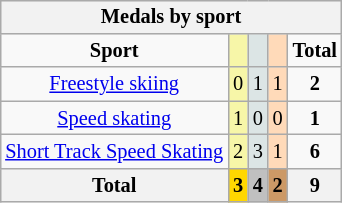<table class="wikitable" style="font-size:85%;float:right">
<tr style="background:#efefef;">
<th colspan=5>Medals by sport</th>
</tr>
<tr align=center>
<td><strong>Sport</strong></td>
<td bgcolor=#f7f6a8></td>
<td bgcolor=#dce5e5></td>
<td bgcolor=#ffdab9></td>
<td><strong>Total</strong></td>
</tr>
<tr align=center>
<td><a href='#'>Freestyle skiing</a></td>
<td style="background:#F7F6A8;">0</td>
<td style="background:#DCE5E5;">1</td>
<td style="background:#FFDAB9;">1</td>
<td><strong>2</strong></td>
</tr>
<tr align=center>
<td><a href='#'>Speed skating</a></td>
<td style="background:#F7F6A8;">1</td>
<td style="background:#DCE5E5;">0</td>
<td style="background:#FFDAB9;">0</td>
<td><strong>1</strong></td>
</tr>
<tr align=center>
<td><a href='#'>Short Track Speed Skating</a></td>
<td style="background:#F7F6A8;">2</td>
<td style="background:#DCE5E5;">3</td>
<td style="background:#FFDAB9;">1</td>
<td><strong>6</strong></td>
</tr>
<tr align=center>
<th>Total</th>
<th style="background:gold;">3</th>
<th style="background:silver;">4</th>
<th style="background:#c96;">2</th>
<th>9</th>
</tr>
</table>
